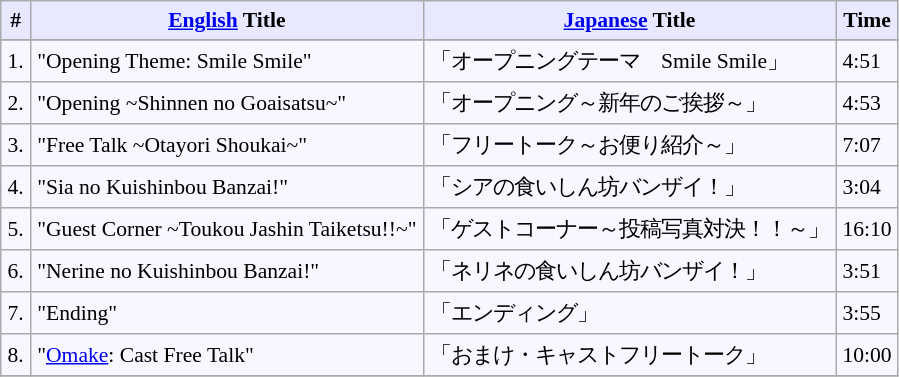<table border="" cellpadding="4" cellspacing="0" style="border: 1px #aaaaaa solid; border-collapse: collapse; padding: 0.2em; margin: 1em 1em 1em 0; background: #f7f8ff; font-size:0.9em">
<tr valign="middle" bgcolor="#e6e9ff">
<th rowspan="1">#</th>
<th rowspan="1"><a href='#'>English</a> Title</th>
<th colspan="1"><a href='#'>Japanese</a> Title</th>
<th rowspan="1">Time</th>
</tr>
<tr bgcolor="#e6e9ff">
</tr>
<tr>
<td>1.</td>
<td>"Opening Theme: Smile Smile"</td>
<td>「オープニングテーマ　Smile Smile」</td>
<td>4:51</td>
</tr>
<tr>
<td>2.</td>
<td>"Opening ~Shinnen no Goaisatsu~"</td>
<td>「オープニング～新年のご挨拶～」</td>
<td>4:53</td>
</tr>
<tr>
<td>3.</td>
<td>"Free Talk ~Otayori Shoukai~"</td>
<td>「フリートーク～お便り紹介～」</td>
<td>7:07</td>
</tr>
<tr>
<td>4.</td>
<td>"Sia no Kuishinbou Banzai!"</td>
<td>「シアの食いしん坊バンザイ！」</td>
<td>3:04</td>
</tr>
<tr>
<td>5.</td>
<td>"Guest Corner ~Toukou Jashin Taiketsu!!~"</td>
<td>「ゲストコーナー～投稿写真対決！！～」</td>
<td>16:10</td>
</tr>
<tr>
<td>6.</td>
<td>"Nerine no Kuishinbou Banzai!"</td>
<td>「ネリネの食いしん坊バンザイ！」</td>
<td>3:51</td>
</tr>
<tr>
<td>7.</td>
<td>"Ending"</td>
<td>「エンディング」</td>
<td>3:55</td>
</tr>
<tr>
<td>8.</td>
<td>"<a href='#'>Omake</a>: Cast Free Talk"</td>
<td>「おまけ・キャストフリートーク」</td>
<td>10:00</td>
</tr>
<tr>
</tr>
</table>
